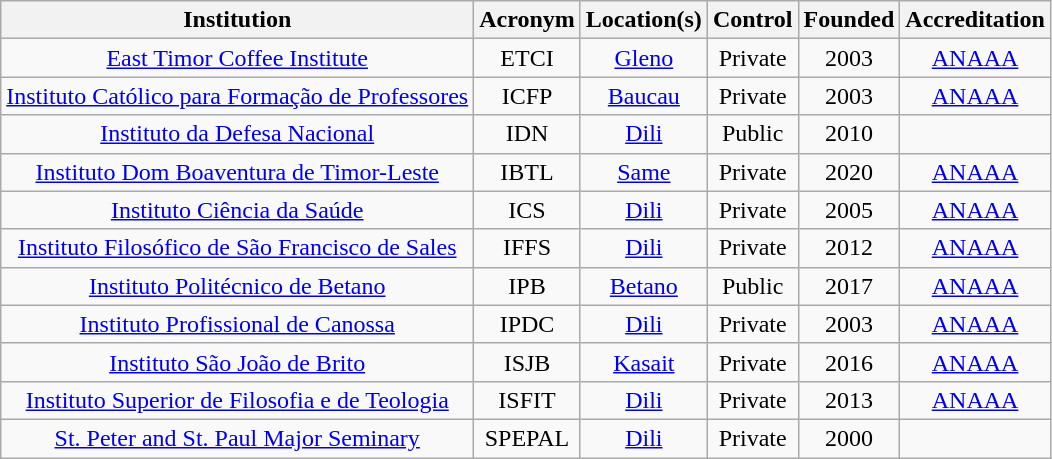<table class="wikitable sortable" style="text-align:center">
<tr>
<th>Institution</th>
<th>Acronym</th>
<th>Location(s)</th>
<th>Control</th>
<th>Founded</th>
<th>Accreditation</th>
</tr>
<tr>
<td><a href='#'>East Timor Coffee Institute</a></td>
<td>ETCI</td>
<td><a href='#'>Gleno</a></td>
<td>Private</td>
<td>2003</td>
<td><a href='#'>ANAAA</a></td>
</tr>
<tr>
<td><a href='#'>Instituto Católico para Formação de Professores</a></td>
<td>ICFP</td>
<td><a href='#'>Baucau</a></td>
<td>Private</td>
<td>2003</td>
<td><a href='#'>ANAAA</a></td>
</tr>
<tr>
<td><a href='#'>Instituto da Defesa Nacional</a></td>
<td>IDN</td>
<td><a href='#'>Dili</a></td>
<td>Public</td>
<td>2010</td>
<td></td>
</tr>
<tr>
<td><a href='#'>Instituto Dom Boaventura de Timor-Leste</a></td>
<td>IBTL</td>
<td><a href='#'>Same</a></td>
<td>Private</td>
<td>2020</td>
<td><a href='#'>ANAAA</a></td>
</tr>
<tr>
<td><a href='#'>Instituto Ciência da Saúde</a></td>
<td>ICS</td>
<td><a href='#'>Dili</a></td>
<td>Private</td>
<td>2005</td>
<td><a href='#'>ANAAA</a></td>
</tr>
<tr>
<td><a href='#'>Instituto Filosófico de São Francisco de Sales</a></td>
<td>IFFS</td>
<td><a href='#'>Dili</a></td>
<td>Private</td>
<td>2012</td>
<td><a href='#'>ANAAA</a></td>
</tr>
<tr>
<td><a href='#'>Instituto Politécnico de Betano</a></td>
<td>IPB</td>
<td><a href='#'>Betano</a></td>
<td>Public</td>
<td>2017</td>
<td><a href='#'>ANAAA</a></td>
</tr>
<tr>
<td><a href='#'>Instituto Profissional de Canossa</a></td>
<td>IPDC</td>
<td><a href='#'>Dili</a></td>
<td>Private</td>
<td>2003</td>
<td><a href='#'>ANAAA</a></td>
</tr>
<tr>
<td><a href='#'>Instituto São João de Brito</a></td>
<td>ISJB</td>
<td><a href='#'>Kasait</a></td>
<td>Private</td>
<td>2016</td>
<td><a href='#'>ANAAA</a></td>
</tr>
<tr>
<td><a href='#'>Instituto Superior de Filosofia e de Teologia</a></td>
<td>ISFIT</td>
<td><a href='#'>Dili</a></td>
<td>Private</td>
<td>2013</td>
<td><a href='#'>ANAAA</a></td>
</tr>
<tr>
<td><a href='#'>St. Peter and St. Paul Major Seminary</a></td>
<td>SPEPAL</td>
<td><a href='#'>Dili</a></td>
<td>Private</td>
<td>2000</td>
<td></td>
</tr>
</table>
